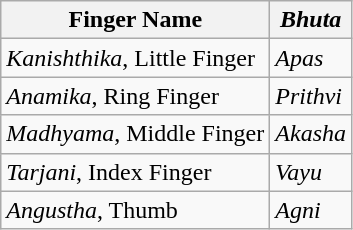<table class="wikitable">
<tr>
<th>Finger Name</th>
<th><em>Bhuta</em></th>
</tr>
<tr>
<td><em>Kanishthika</em>, Little Finger</td>
<td><em>Apas</em></td>
</tr>
<tr>
<td><em>Anamika</em>, Ring Finger</td>
<td><em>Prithvi</em></td>
</tr>
<tr>
<td><em>Madhyama</em>, Middle Finger</td>
<td><em>Akasha</em></td>
</tr>
<tr>
<td><em>Tarjani</em>, Index Finger</td>
<td><em>Vayu</em></td>
</tr>
<tr>
<td><em>Angustha</em>, Thumb</td>
<td><em>Agni</em></td>
</tr>
</table>
